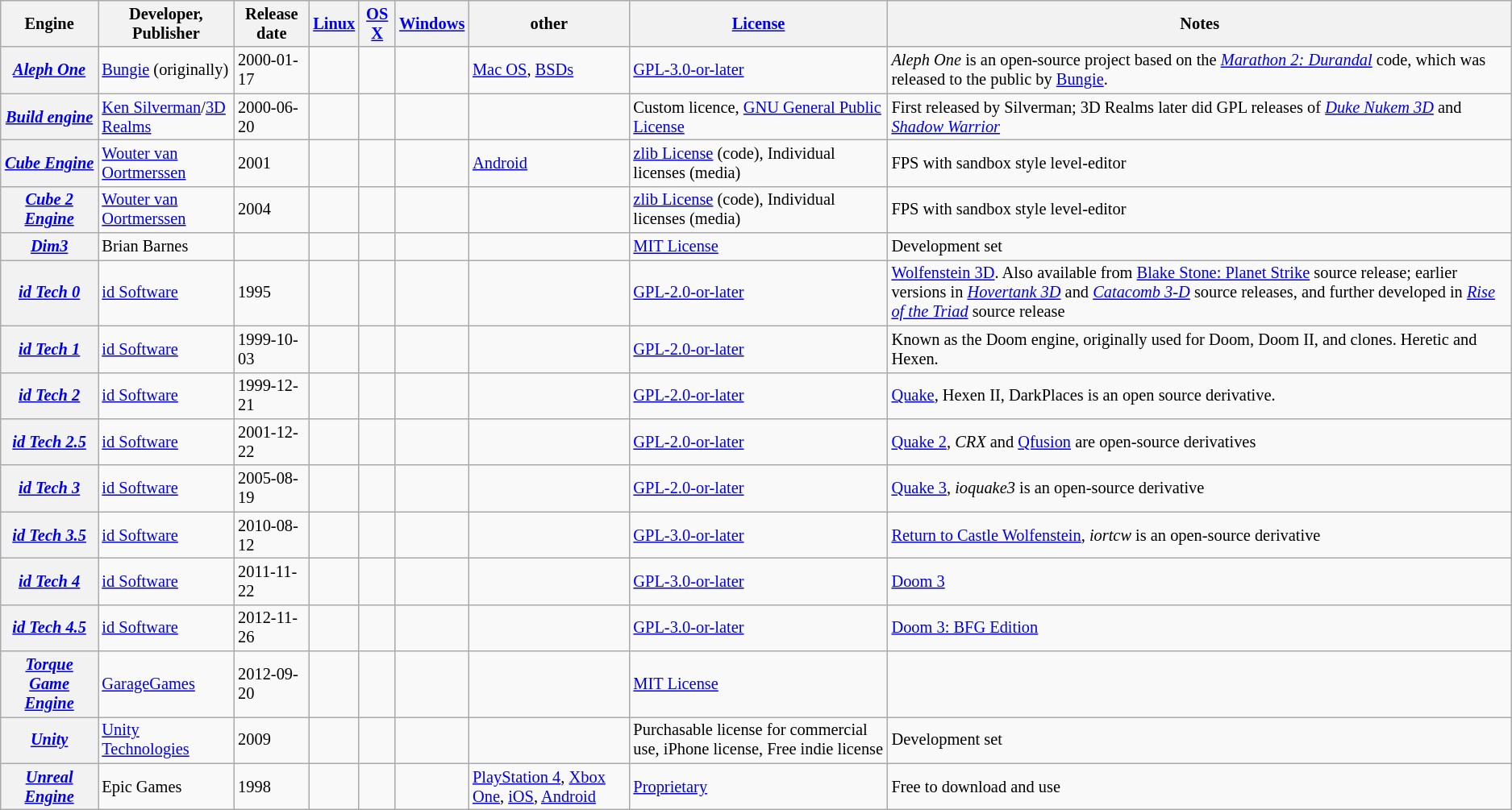<table class="wikitable sortable" style="font-size: 85%; text-align: left;">
<tr style="background: #ececec">
<th>Engine</th>
<th>Developer, Publisher</th>
<th>Release date</th>
<th><a href='#'>Linux</a></th>
<th><a href='#'>OS X</a></th>
<th><a href='#'>Windows</a></th>
<th>other</th>
<th><a href='#'>License</a></th>
<th>Notes</th>
</tr>
<tr>
<th><em><a href='#'>Aleph One</a></em></th>
<td><a href='#'>Bungie</a> (originally)</td>
<td>2000-01-17</td>
<td></td>
<td></td>
<td></td>
<td><a href='#'>Mac OS</a>, <a href='#'>BSDs</a></td>
<td><a href='#'>GPL-3.0-or-later</a></td>
<td><em>Aleph One</em> is an open-source project based on the <em><a href='#'>Marathon 2: Durandal</a></em> code, which was released to the public by <a href='#'>Bungie</a>.</td>
</tr>
<tr>
<th><em><a href='#'>Build engine</a></em></th>
<td><a href='#'>Ken Silverman</a>/<a href='#'>3D Realms</a></td>
<td>2000-06-20</td>
<td></td>
<td></td>
<td></td>
<td></td>
<td>Custom licence, <a href='#'>GNU General Public License</a></td>
<td>First released by Silverman; 3D Realms later did GPL releases of <em><a href='#'>Duke Nukem 3D</a></em> and <em><a href='#'>Shadow Warrior</a></em></td>
</tr>
<tr>
<th><em><a href='#'>Cube Engine</a></em></th>
<td><a href='#'>Wouter van Oortmerssen</a></td>
<td>2001</td>
<td></td>
<td></td>
<td></td>
<td><a href='#'>Android</a></td>
<td><a href='#'>zlib License</a> (code), Individual licenses (media)</td>
<td>FPS with sandbox style level-editor</td>
</tr>
<tr>
<th><em><a href='#'>Cube 2 Engine</a></em></th>
<td><a href='#'>Wouter van Oortmerssen</a></td>
<td>2004</td>
<td></td>
<td></td>
<td></td>
<td></td>
<td><a href='#'>zlib License</a> (code), Individual licenses (media)</td>
<td>FPS with sandbox style level-editor</td>
</tr>
<tr>
<th><em><a href='#'>Dim3</a></em></th>
<td>Brian Barnes</td>
<td></td>
<td></td>
<td></td>
<td></td>
<td></td>
<td><a href='#'>MIT License</a></td>
<td>Development set</td>
</tr>
<tr>
<th><em><a href='#'>id Tech 0</a></em></th>
<td><a href='#'>id Software</a></td>
<td>1995</td>
<td></td>
<td></td>
<td></td>
<td></td>
<td><a href='#'>GPL-2.0-or-later</a></td>
<td><a href='#'>Wolfenstein 3D</a>. Also available from <a href='#'>Blake Stone: Planet Strike</a> source release; earlier versions in <em><a href='#'>Hovertank 3D</a></em> and <em><a href='#'>Catacomb 3-D</a></em> source releases, and further developed in <em><a href='#'>Rise of the Triad</a></em> source release</td>
</tr>
<tr>
<th><em><a href='#'>id Tech 1</a></em></th>
<td><a href='#'>id Software</a></td>
<td>1999-10-03</td>
<td></td>
<td></td>
<td></td>
<td></td>
<td><a href='#'>GPL-2.0-or-later</a></td>
<td>Known as the Doom engine, originally used for Doom, Doom II, and clones. Heretic and Hexen.</td>
</tr>
<tr>
<th><em><a href='#'>id Tech 2</a></em></th>
<td><a href='#'>id Software</a></td>
<td>1999-12-21</td>
<td></td>
<td></td>
<td></td>
<td></td>
<td><a href='#'>GPL-2.0-or-later</a></td>
<td><a href='#'>Quake</a>, Hexen II, DarkPlaces is an open source derivative.</td>
</tr>
<tr>
<th><em><a href='#'>id Tech 2.5</a></em></th>
<td><a href='#'>id Software</a></td>
<td>2001-12-22</td>
<td></td>
<td></td>
<td></td>
<td></td>
<td><a href='#'>GPL-2.0-or-later</a></td>
<td><a href='#'>Quake 2</a>, <em>CRX</em> and <a href='#'>Qfusion</a> are open-source derivatives</td>
</tr>
<tr>
<th><em><a href='#'>id Tech 3</a></em></th>
<td><a href='#'>id Software</a></td>
<td>2005-08-19</td>
<td></td>
<td></td>
<td></td>
<td></td>
<td><a href='#'>GPL-2.0-or-later</a></td>
<td><a href='#'>Quake 3</a>, <em>ioquake3</em> is an open-source derivative</td>
</tr>
<tr>
<th><em><a href='#'>id Tech 3.5</a></em></th>
<td><a href='#'>id Software</a></td>
<td>2010-08-12</td>
<td></td>
<td></td>
<td></td>
<td></td>
<td><a href='#'>GPL-3.0-or-later</a></td>
<td><a href='#'>Return to Castle Wolfenstein</a>, <em>iortcw</em> is an open-source derivative</td>
</tr>
<tr>
<th><em><a href='#'>id Tech 4</a></em></th>
<td><a href='#'>id Software</a></td>
<td>2011-11-22</td>
<td></td>
<td></td>
<td></td>
<td></td>
<td><a href='#'>GPL-3.0-or-later</a></td>
<td><a href='#'>Doom 3</a></td>
</tr>
<tr>
<th><em><a href='#'>id Tech 4.5</a></em></th>
<td><a href='#'>id Software</a></td>
<td>2012-11-26</td>
<td></td>
<td></td>
<td></td>
<td></td>
<td><a href='#'>GPL-3.0-or-later</a></td>
<td><a href='#'>Doom 3: BFG Edition</a></td>
</tr>
<tr>
<th><em><a href='#'>Torque Game Engine</a></em></th>
<td><a href='#'>GarageGames</a></td>
<td>2012-09-20</td>
<td></td>
<td></td>
<td></td>
<td></td>
<td><a href='#'>MIT License</a></td>
<td></td>
</tr>
<tr>
<th><em><a href='#'>Unity</a></em></th>
<td><a href='#'>Unity Technologies</a></td>
<td>2009</td>
<td></td>
<td></td>
<td></td>
<td></td>
<td>Purchasable license for commercial use, iPhone license, Free indie license</td>
<td>Development set</td>
</tr>
<tr>
<th><em><a href='#'>Unreal Engine</a></em></th>
<td>Epic Games</td>
<td>1998</td>
<td></td>
<td></td>
<td></td>
<td><a href='#'>PlayStation 4</a>, <a href='#'>Xbox One</a>, <a href='#'>iOS</a>, <a href='#'>Android</a></td>
<td><a href='#'>Proprietary</a></td>
<td>Free to download and use</td>
</tr>
</table>
